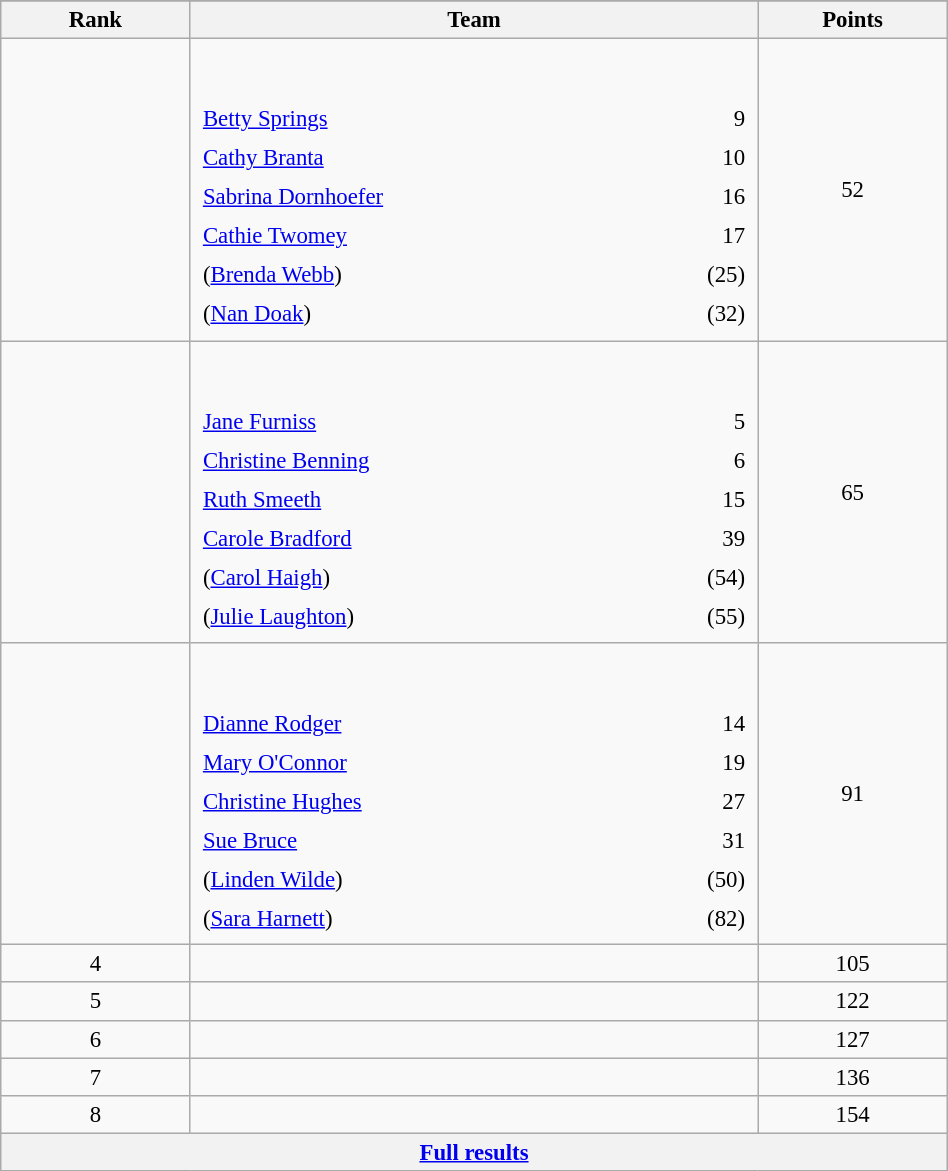<table class="wikitable sortable" style=" text-align:center; font-size:95%;" width="50%">
<tr>
</tr>
<tr>
<th width=10%>Rank</th>
<th width=30%>Team</th>
<th width=10%>Points</th>
</tr>
<tr>
<td align=center></td>
<td align=left> <br><br><table width=100%>
<tr>
<td align=left style="border:0"><a href='#'>Betty Springs</a></td>
<td align=right style="border:0">9</td>
</tr>
<tr>
<td align=left style="border:0"><a href='#'>Cathy Branta</a></td>
<td align=right style="border:0">10</td>
</tr>
<tr>
<td align=left style="border:0"><a href='#'>Sabrina Dornhoefer</a></td>
<td align=right style="border:0">16</td>
</tr>
<tr>
<td align=left style="border:0"><a href='#'>Cathie Twomey</a></td>
<td align=right style="border:0">17</td>
</tr>
<tr>
<td align=left style="border:0">(<a href='#'>Brenda Webb</a>)</td>
<td align=right style="border:0">(25)</td>
</tr>
<tr>
<td align=left style="border:0">(<a href='#'>Nan Doak</a>)</td>
<td align=right style="border:0">(32)</td>
</tr>
</table>
</td>
<td>52</td>
</tr>
<tr>
<td align=center></td>
<td align=left> <br><br><table width=100%>
<tr>
<td align=left style="border:0"><a href='#'>Jane Furniss</a></td>
<td align=right style="border:0">5</td>
</tr>
<tr>
<td align=left style="border:0"><a href='#'>Christine Benning</a></td>
<td align=right style="border:0">6</td>
</tr>
<tr>
<td align=left style="border:0"><a href='#'>Ruth Smeeth</a></td>
<td align=right style="border:0">15</td>
</tr>
<tr>
<td align=left style="border:0"><a href='#'>Carole Bradford</a></td>
<td align=right style="border:0">39</td>
</tr>
<tr>
<td align=left style="border:0">(<a href='#'>Carol Haigh</a>)</td>
<td align=right style="border:0">(54)</td>
</tr>
<tr>
<td align=left style="border:0">(<a href='#'>Julie Laughton</a>)</td>
<td align=right style="border:0">(55)</td>
</tr>
</table>
</td>
<td>65</td>
</tr>
<tr>
<td align=center></td>
<td align=left> <br><br><table width=100%>
<tr>
<td align=left style="border:0"><a href='#'>Dianne Rodger</a></td>
<td align=right style="border:0">14</td>
</tr>
<tr>
<td align=left style="border:0"><a href='#'>Mary O'Connor</a></td>
<td align=right style="border:0">19</td>
</tr>
<tr>
<td align=left style="border:0"><a href='#'>Christine Hughes</a></td>
<td align=right style="border:0">27</td>
</tr>
<tr>
<td align=left style="border:0"><a href='#'>Sue Bruce</a></td>
<td align=right style="border:0">31</td>
</tr>
<tr>
<td align=left style="border:0">(<a href='#'>Linden Wilde</a>)</td>
<td align=right style="border:0">(50)</td>
</tr>
<tr>
<td align=left style="border:0">(<a href='#'>Sara Harnett</a>)</td>
<td align=right style="border:0">(82)</td>
</tr>
</table>
</td>
<td>91</td>
</tr>
<tr>
<td align=center>4</td>
<td align=left></td>
<td>105</td>
</tr>
<tr>
<td align=center>5</td>
<td align=left></td>
<td>122</td>
</tr>
<tr>
<td align=center>6</td>
<td align=left></td>
<td>127</td>
</tr>
<tr>
<td align=center>7</td>
<td align=left></td>
<td>136</td>
</tr>
<tr>
<td align=center>8</td>
<td align=left></td>
<td>154</td>
</tr>
<tr class="sortbottom">
<th colspan=3 align=center><a href='#'>Full results</a></th>
</tr>
</table>
